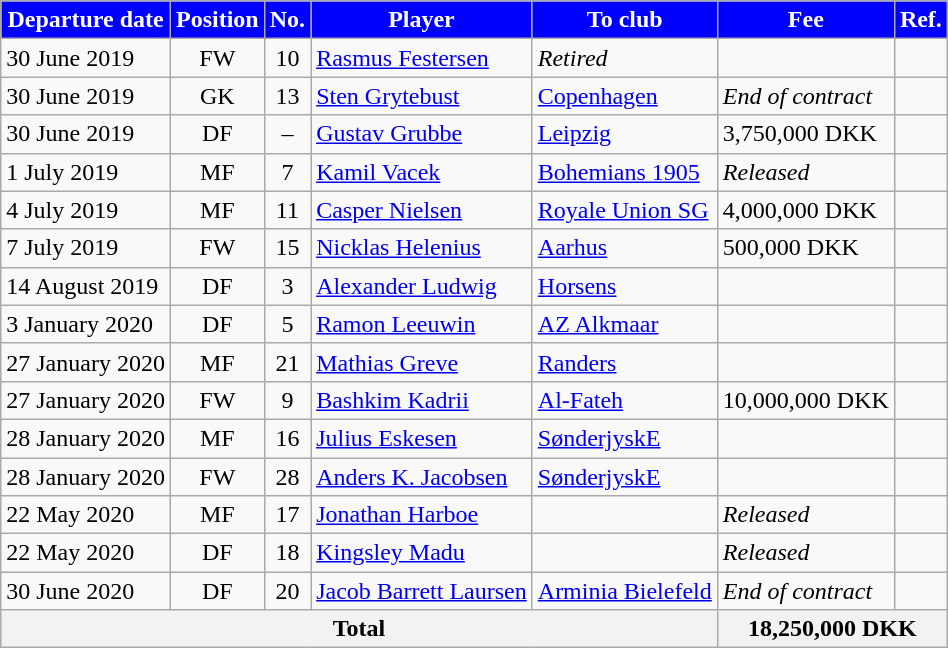<table class="wikitable sortable">
<tr>
<th style="background:#0000ff; color:white;"><strong>Departure date</strong></th>
<th style="background:#0000ff; color:white;"><strong>Position</strong></th>
<th style="background:#0000ff; color:white;"><strong>No.</strong></th>
<th style="background:#0000ff; color:white;"><strong>Player</strong></th>
<th style="background:#0000ff; color:white;"><strong>To club</strong></th>
<th style="background:#0000ff; color:white;"><strong>Fee</strong></th>
<th style="background:#0000ff; color:white;"><strong>Ref.</strong></th>
</tr>
<tr>
<td>30 June 2019</td>
<td style="text-align:center;">FW</td>
<td style="text-align:center;">10</td>
<td style="text-align:left;"> <a href='#'>Rasmus Festersen</a></td>
<td style="text-align:left;"><em>Retired</em></td>
<td></td>
<td></td>
</tr>
<tr>
<td>30 June 2019</td>
<td style="text-align:center;">GK</td>
<td style="text-align:center;">13</td>
<td style="text-align:left;"> <a href='#'>Sten Grytebust</a></td>
<td style="text-align:left;"> <a href='#'>Copenhagen</a></td>
<td><em>End of contract</em></td>
<td></td>
</tr>
<tr>
<td>30 June 2019</td>
<td style="text-align:center;">DF</td>
<td style="text-align:center;">–</td>
<td style="text-align:left;"> <a href='#'>Gustav Grubbe</a></td>
<td style="text-align:left;"> <a href='#'>Leipzig</a></td>
<td>3,750,000 DKK</td>
<td></td>
</tr>
<tr>
<td>1 July 2019</td>
<td style="text-align:center;">MF</td>
<td style="text-align:center;">7</td>
<td style="text-align:left;"> <a href='#'>Kamil Vacek</a></td>
<td style="text-align:left;"> <a href='#'>Bohemians 1905</a></td>
<td><em>Released</em></td>
<td></td>
</tr>
<tr>
<td>4 July 2019</td>
<td style="text-align:center;">MF</td>
<td style="text-align:center;">11</td>
<td style="text-align:left;"> <a href='#'>Casper Nielsen</a></td>
<td style="text-align:left;"> <a href='#'>Royale Union SG</a></td>
<td>4,000,000 DKK</td>
<td></td>
</tr>
<tr>
<td>7 July 2019</td>
<td style="text-align:center;">FW</td>
<td style="text-align:center;">15</td>
<td style="text-align:left;"> <a href='#'>Nicklas Helenius</a></td>
<td style="text-align:left;"> <a href='#'>Aarhus</a></td>
<td>500,000 DKK</td>
<td></td>
</tr>
<tr>
<td>14 August 2019</td>
<td style="text-align:center;">DF</td>
<td style="text-align:center;">3</td>
<td style="text-align:left;"> <a href='#'>Alexander Ludwig</a></td>
<td style="text-align:left;"> <a href='#'>Horsens</a></td>
<td></td>
<td></td>
</tr>
<tr>
<td>3 January 2020</td>
<td style="text-align:center;">DF</td>
<td style="text-align:center;">5</td>
<td style="text-align:left;"> <a href='#'>Ramon Leeuwin</a></td>
<td style="text-align:left;"> <a href='#'>AZ Alkmaar</a></td>
<td></td>
<td></td>
</tr>
<tr>
<td>27 January 2020</td>
<td style="text-align:center;">MF</td>
<td style="text-align:center;">21</td>
<td style="text-align:left;"> <a href='#'>Mathias Greve</a></td>
<td style="text-align:left;"> <a href='#'>Randers</a></td>
<td></td>
<td></td>
</tr>
<tr>
<td>27 January 2020</td>
<td style="text-align:center;">FW</td>
<td style="text-align:center;">9</td>
<td style="text-align:left;"> <a href='#'>Bashkim Kadrii</a></td>
<td style="text-align:left;"> <a href='#'>Al-Fateh</a></td>
<td>10,000,000 DKK</td>
<td></td>
</tr>
<tr>
<td>28 January 2020</td>
<td style="text-align:center;">MF</td>
<td style="text-align:center;">16</td>
<td style="text-align:left;"> <a href='#'>Julius Eskesen</a></td>
<td style="text-align:left;"> <a href='#'>SønderjyskE</a></td>
<td></td>
<td></td>
</tr>
<tr>
<td>28 January 2020</td>
<td style="text-align:center;">FW</td>
<td style="text-align:center;">28</td>
<td style="text-align:left;"> <a href='#'>Anders K. Jacobsen</a></td>
<td style="text-align:left;"> <a href='#'>SønderjyskE</a></td>
<td></td>
<td></td>
</tr>
<tr>
<td>22 May 2020</td>
<td style="text-align:center;">MF</td>
<td style="text-align:center;">17</td>
<td style="text-align:left;"> <a href='#'>Jonathan Harboe</a></td>
<td style="text-align:left;"></td>
<td><em>Released</em></td>
<td></td>
</tr>
<tr>
<td>22 May 2020</td>
<td style="text-align:center;">DF</td>
<td style="text-align:center;">18</td>
<td style="text-align:left;"> <a href='#'>Kingsley Madu</a></td>
<td style="text-align:left;"></td>
<td><em>Released</em></td>
<td></td>
</tr>
<tr>
<td>30 June 2020</td>
<td style="text-align:center;">DF</td>
<td style="text-align:center;">20</td>
<td style="text-align:left;"> <a href='#'>Jacob Barrett Laursen</a></td>
<td style="text-align:left;"> <a href='#'>Arminia Bielefeld</a></td>
<td><em>End of contract</em></td>
<td></td>
</tr>
<tr>
<th colspan="5">Total</th>
<th colspan="2">18,250,000 DKK</th>
</tr>
</table>
